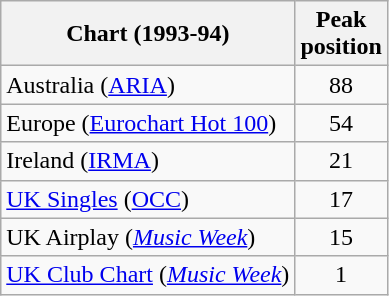<table class="wikitable sortable">
<tr>
<th>Chart (1993-94)</th>
<th>Peak<br>position</th>
</tr>
<tr>
<td>Australia (<a href='#'>ARIA</a>)</td>
<td align="center">88</td>
</tr>
<tr>
<td>Europe (<a href='#'>Eurochart Hot 100</a>)</td>
<td align="center">54</td>
</tr>
<tr>
<td>Ireland (<a href='#'>IRMA</a>)</td>
<td align="center">21</td>
</tr>
<tr>
<td><a href='#'>UK Singles</a> (<a href='#'>OCC</a>)</td>
<td align="center">17</td>
</tr>
<tr>
<td>UK Airplay (<em><a href='#'>Music Week</a></em>)</td>
<td align="center">15</td>
</tr>
<tr>
<td><a href='#'>UK Club Chart</a> (<em><a href='#'>Music Week</a></em>)</td>
<td align="center">1</td>
</tr>
</table>
